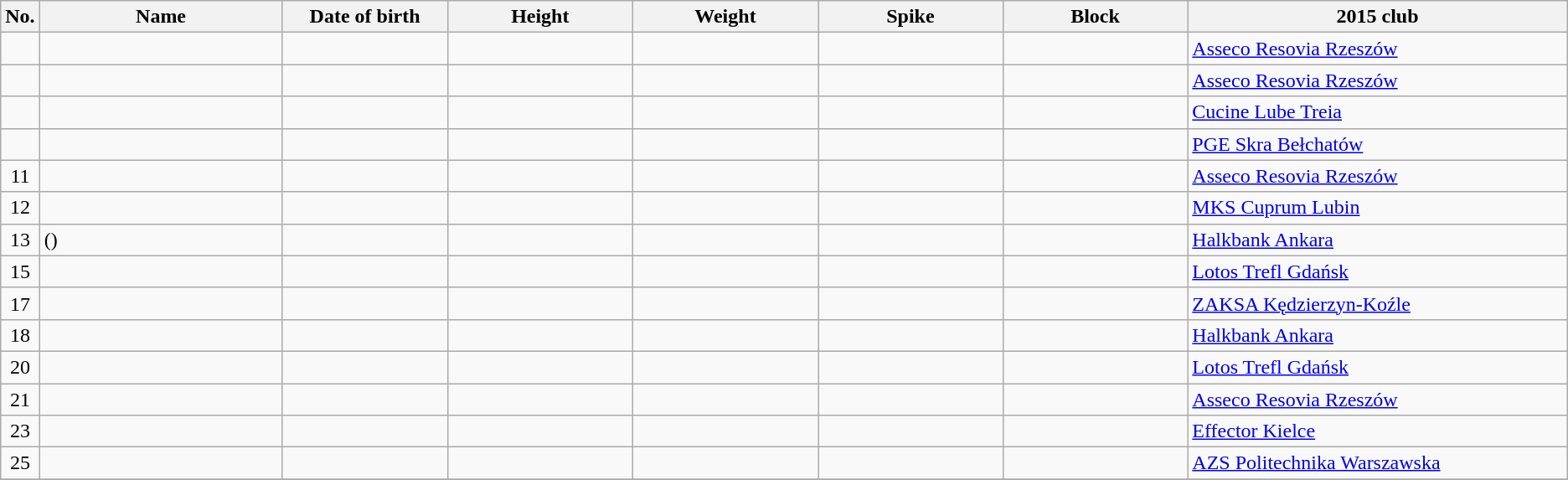<table class="wikitable sortable" style="font-size:100%; text-align:center;">
<tr>
<th>No.</th>
<th style="width:12em">Name</th>
<th style="width:8em">Date of birth</th>
<th style="width:9em">Height</th>
<th style="width:9em">Weight</th>
<th style="width:9em">Spike</th>
<th style="width:9em">Block</th>
<th style="width:19em">2015 club</th>
</tr>
<tr>
<td></td>
<td align=left></td>
<td align=right></td>
<td></td>
<td></td>
<td></td>
<td></td>
<td align=left> <a href='#'>Asseco Resovia Rzeszów</a></td>
</tr>
<tr>
<td></td>
<td align=left></td>
<td align=right></td>
<td></td>
<td></td>
<td></td>
<td></td>
<td align=left> <a href='#'>Asseco Resovia Rzeszów</a></td>
</tr>
<tr>
<td></td>
<td align=left></td>
<td align=right></td>
<td></td>
<td></td>
<td></td>
<td></td>
<td align=left> <a href='#'>Cucine Lube Treia</a></td>
</tr>
<tr>
<td></td>
<td align=left></td>
<td align=right></td>
<td></td>
<td></td>
<td></td>
<td></td>
<td align=left> <a href='#'>PGE Skra Bełchatów</a></td>
</tr>
<tr>
<td>11</td>
<td align=left></td>
<td align=right></td>
<td></td>
<td></td>
<td></td>
<td></td>
<td align=left> <a href='#'>Asseco Resovia Rzeszów</a></td>
</tr>
<tr>
<td>12</td>
<td align=left></td>
<td align=right></td>
<td></td>
<td></td>
<td></td>
<td></td>
<td align=left> <a href='#'>MKS Cuprum Lubin</a></td>
</tr>
<tr>
<td>13</td>
<td align=left> ()</td>
<td align=right></td>
<td></td>
<td></td>
<td></td>
<td></td>
<td align=left> <a href='#'>Halkbank Ankara</a></td>
</tr>
<tr>
<td>15</td>
<td align=left></td>
<td align=right></td>
<td></td>
<td></td>
<td></td>
<td></td>
<td align=left> <a href='#'>Lotos Trefl Gdańsk</a></td>
</tr>
<tr>
<td>17</td>
<td align=left></td>
<td align=right></td>
<td></td>
<td></td>
<td></td>
<td></td>
<td align=left> <a href='#'>ZAKSA Kędzierzyn-Koźle</a></td>
</tr>
<tr>
<td>18</td>
<td align=left></td>
<td align=right></td>
<td></td>
<td></td>
<td></td>
<td></td>
<td align=left> <a href='#'>Halkbank Ankara</a></td>
</tr>
<tr>
<td>20</td>
<td align=left></td>
<td align=right></td>
<td></td>
<td></td>
<td></td>
<td></td>
<td align=left> <a href='#'>Lotos Trefl Gdańsk</a></td>
</tr>
<tr>
<td>21</td>
<td align=left></td>
<td align=right></td>
<td></td>
<td></td>
<td></td>
<td></td>
<td align=left> <a href='#'>Asseco Resovia Rzeszów</a></td>
</tr>
<tr>
<td>23</td>
<td align=left></td>
<td align=right></td>
<td></td>
<td></td>
<td></td>
<td></td>
<td align=left> <a href='#'>Effector Kielce</a></td>
</tr>
<tr>
<td>25</td>
<td align=left></td>
<td align=right></td>
<td></td>
<td></td>
<td></td>
<td></td>
<td align=left> <a href='#'>AZS Politechnika Warszawska</a></td>
</tr>
<tr>
</tr>
</table>
